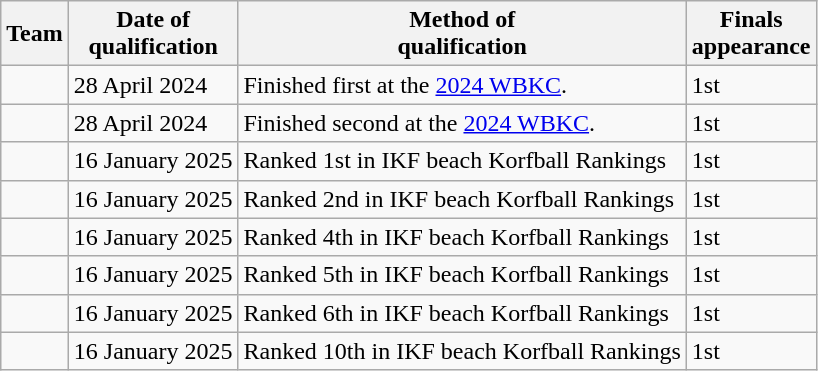<table class="wikitable sortable" style="text-align: left;">
<tr>
<th>Team</th>
<th>Date of<br>qualification</th>
<th>Method of<br>qualification</th>
<th>Finals<br>appearance</th>
</tr>
<tr>
<td></td>
<td data-sort-value="8">28 April 2024</td>
<td>Finished first at the <a href='#'>2024 WBKC</a>.</td>
<td data-sort-value="6">1st</td>
</tr>
<tr>
<td></td>
<td data-sort-value="8">28 April 2024</td>
<td>Finished second at the <a href='#'>2024 WBKC</a>.</td>
<td data-sort-value="6">1st</td>
</tr>
<tr>
<td></td>
<td data-sort-value="8">16 January 2025</td>
<td>Ranked 1st in IKF beach Korfball Rankings</td>
<td data-sort-value="6">1st</td>
</tr>
<tr>
<td></td>
<td data-sort-value="8">16 January 2025</td>
<td>Ranked 2nd in IKF beach Korfball Rankings</td>
<td data-sort-value="6">1st</td>
</tr>
<tr>
<td></td>
<td data-sort-value="8">16 January 2025</td>
<td>Ranked 4th in IKF beach Korfball Rankings</td>
<td data-sort-value="6">1st</td>
</tr>
<tr>
<td></td>
<td data-sort-value="8">16 January 2025</td>
<td>Ranked 5th in IKF beach Korfball Rankings</td>
<td data-sort-value="6">1st</td>
</tr>
<tr>
<td></td>
<td data-sort-value="8">16 January 2025</td>
<td>Ranked 6th in IKF beach Korfball Rankings</td>
<td data-sort-value="6">1st</td>
</tr>
<tr>
<td></td>
<td data-sort-value="8">16 January 2025</td>
<td>Ranked 10th in IKF beach Korfball Rankings</td>
<td data-sort-value="6">1st</td>
</tr>
</table>
